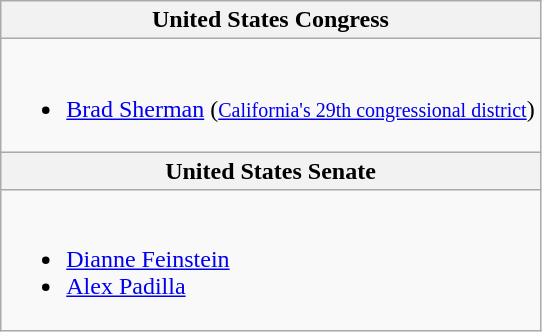<table class="wikitable">
<tr>
<th>United States Congress</th>
</tr>
<tr>
<td><br><ul><li><a href='#'>Brad Sherman</a> (<small><a href='#'>California's 29th congressional district</a></small>)</li></ul></td>
</tr>
<tr>
<th>United States Senate</th>
</tr>
<tr>
<td><br><ul><li><a href='#'>Dianne Feinstein</a></li><li><a href='#'>Alex Padilla</a></li></ul></td>
</tr>
</table>
